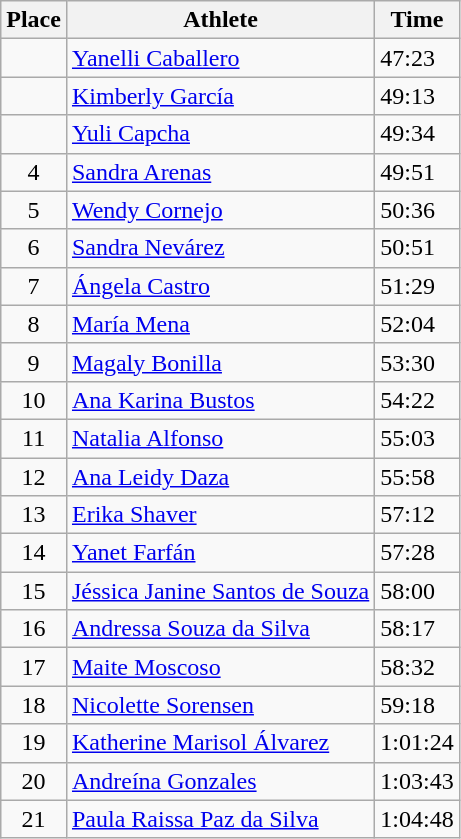<table class=wikitable>
<tr>
<th>Place</th>
<th>Athlete</th>
<th>Time</th>
</tr>
<tr>
<td align=center></td>
<td><a href='#'>Yanelli Caballero</a> </td>
<td>47:23</td>
</tr>
<tr>
<td align=center></td>
<td><a href='#'>Kimberly García</a> </td>
<td>49:13</td>
</tr>
<tr>
<td align=center></td>
<td><a href='#'>Yuli Capcha</a> </td>
<td>49:34</td>
</tr>
<tr>
<td align=center>4</td>
<td><a href='#'>Sandra Arenas</a> </td>
<td>49:51</td>
</tr>
<tr>
<td align=center>5</td>
<td><a href='#'>Wendy Cornejo</a> </td>
<td>50:36</td>
</tr>
<tr>
<td align=center>6</td>
<td><a href='#'>Sandra Nevárez</a> </td>
<td>50:51</td>
</tr>
<tr>
<td align=center>7</td>
<td><a href='#'>Ángela Castro</a> </td>
<td>51:29</td>
</tr>
<tr>
<td align=center>8</td>
<td><a href='#'>María Mena</a> </td>
<td>52:04</td>
</tr>
<tr>
<td align=center>9</td>
<td><a href='#'>Magaly Bonilla</a> </td>
<td>53:30</td>
</tr>
<tr>
<td align=center>10</td>
<td><a href='#'>Ana Karina Bustos</a> </td>
<td>54:22</td>
</tr>
<tr>
<td align=center>11</td>
<td><a href='#'>Natalia Alfonso</a> </td>
<td>55:03</td>
</tr>
<tr>
<td align=center>12</td>
<td><a href='#'>Ana Leidy Daza</a> </td>
<td>55:58</td>
</tr>
<tr>
<td align=center>13</td>
<td><a href='#'>Erika Shaver</a> </td>
<td>57:12</td>
</tr>
<tr>
<td align=center>14</td>
<td><a href='#'>Yanet Farfán</a> </td>
<td>57:28</td>
</tr>
<tr>
<td align=center>15</td>
<td><a href='#'>Jéssica Janine Santos de Souza</a> </td>
<td>58:00</td>
</tr>
<tr>
<td align=center>16</td>
<td><a href='#'>Andressa Souza da Silva</a> </td>
<td>58:17</td>
</tr>
<tr>
<td align=center>17</td>
<td><a href='#'>Maite Moscoso</a> </td>
<td>58:32</td>
</tr>
<tr>
<td align=center>18</td>
<td><a href='#'>Nicolette Sorensen</a> </td>
<td>59:18</td>
</tr>
<tr>
<td align=center>19</td>
<td><a href='#'>Katherine Marisol Álvarez</a> </td>
<td>1:01:24</td>
</tr>
<tr>
<td align=center>20</td>
<td><a href='#'>Andreína Gonzales</a> </td>
<td>1:03:43</td>
</tr>
<tr>
<td align=center>21</td>
<td><a href='#'>Paula Raissa Paz da Silva</a> </td>
<td>1:04:48</td>
</tr>
</table>
